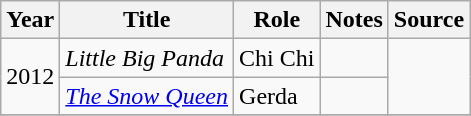<table class="wikitable sortable plainrowheaders">
<tr>
<th>Year</th>
<th>Title</th>
<th>Role</th>
<th class="unsortable">Notes</th>
<th class="unsortable">Source</th>
</tr>
<tr>
<td rowspan="2">2012</td>
<td><em>Little Big Panda</em></td>
<td>Chi Chi</td>
<td></td>
<td rowspan="2"></td>
</tr>
<tr>
<td><em><a href='#'>The Snow Queen</a></em></td>
<td>Gerda</td>
<td></td>
</tr>
<tr>
</tr>
</table>
